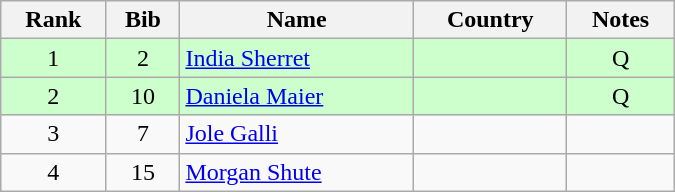<table class="wikitable" style="text-align:center; width:450px">
<tr>
<th>Rank</th>
<th>Bib</th>
<th>Name</th>
<th>Country</th>
<th>Notes</th>
</tr>
<tr bgcolor=ccffcc>
<td>1</td>
<td>2</td>
<td align=left><a href='#'>India Sherret</a></td>
<td align=left></td>
<td>Q</td>
</tr>
<tr bgcolor=ccffcc>
<td>2</td>
<td>10</td>
<td align=left><a href='#'>Daniela Maier</a></td>
<td align=left></td>
<td>Q</td>
</tr>
<tr>
<td>3</td>
<td>7</td>
<td align=left><a href='#'>Jole Galli</a></td>
<td align=left></td>
<td></td>
</tr>
<tr>
<td>4</td>
<td>15</td>
<td align=left><a href='#'>Morgan Shute</a></td>
<td align=left></td>
<td></td>
</tr>
</table>
